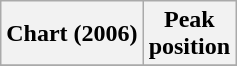<table class="wikitable sortable">
<tr>
<th>Chart (2006)</th>
<th>Peak<br>position</th>
</tr>
<tr>
</tr>
</table>
